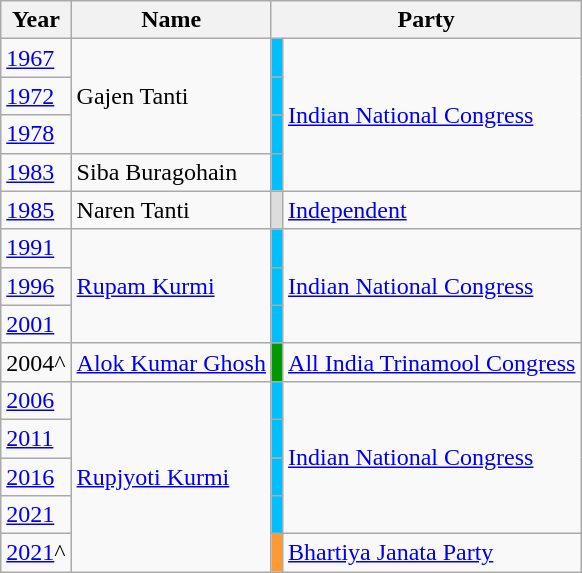<table class="wikitable sortable">
<tr>
<th>Year</th>
<th>Name</th>
<th colspan="2">Party</th>
</tr>
<tr>
<td><a href='#'>1967</a></td>
<td rowspan="3">Gajen Tanti</td>
<td bgcolor="00BFFF"></td>
<td rowspan="4"><a href='#'>Indian National Congress</a></td>
</tr>
<tr>
<td><a href='#'>1972</a></td>
<td bgcolor="#00BFFF"></td>
</tr>
<tr>
<td><a href='#'>1978</a></td>
<td bgcolor="#00BFFF"></td>
</tr>
<tr>
<td><a href='#'>1983</a></td>
<td>Siba Buragohain</td>
<td bgcolor="#00BFFF"></td>
</tr>
<tr>
<td><a href='#'>1985</a></td>
<td>Naren Tanti</td>
<td bgcolor="#DDDDDD"></td>
<td><a href='#'>Independent</a></td>
</tr>
<tr>
<td><a href='#'>1991</a></td>
<td rowspan="3"><a href='#'>Rupam Kurmi</a></td>
<td bgcolor="#00BFFF"></td>
<td rowspan="3"><a href='#'>Indian National Congress</a></td>
</tr>
<tr>
<td><a href='#'>1996</a></td>
<td bgcolor="#00BFFF"></td>
</tr>
<tr>
<td><a href='#'>2001</a></td>
<td bgcolor="#00BFFF"></td>
</tr>
<tr>
<td>2004^</td>
<td><a href='#'>Alok Kumar Ghosh</a></td>
<td bgcolor="#009900"></td>
<td><a href='#'>All India Trinamool Congress</a></td>
</tr>
<tr>
<td><a href='#'>2006</a></td>
<td rowspan="5"><a href='#'>Rupjyoti Kurmi</a></td>
<td bgcolor="#00BFFF"></td>
<td rowspan="4"><a href='#'>Indian National Congress</a></td>
</tr>
<tr>
<td><a href='#'>2011</a></td>
<td bgcolor="#00BFFF"></td>
</tr>
<tr>
<td><a href='#'>2016</a></td>
<td bgcolor="#00BFFF"></td>
</tr>
<tr>
<td><a href='#'>2021</a></td>
<td bgcolor="#00BFFF"></td>
</tr>
<tr>
<td><a href='#'>2021</a>^</td>
<td bgcolor="#FF9933"></td>
<td><a href='#'>Bhartiya Janata Party</a></td>
</tr>
</table>
